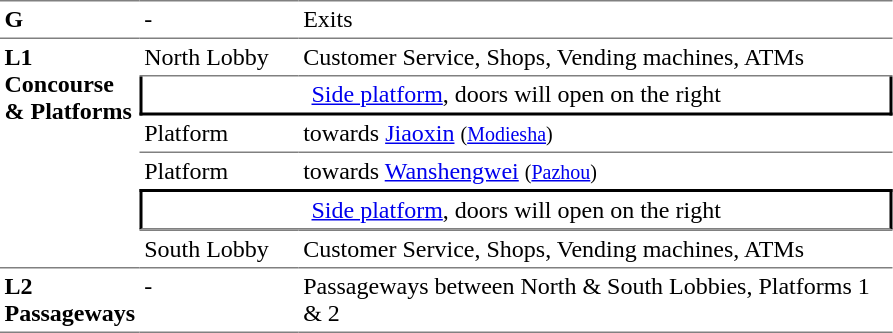<table table border=0 cellspacing=0 cellpadding=3>
<tr>
<td style="border-top:solid 1px gray;" width=50 valign=top><strong>G</strong></td>
<td style="border-top:solid 1px gray;" width=100 valign=top>-</td>
<td style="border-top:solid 1px gray;" width=390 valign=top>Exits</td>
</tr>
<tr>
<td style="border-bottom:solid 1px gray; border-top:solid 1px gray;" valign=top width=50 rowspan=6><strong>L1<br>Concourse & Platforms</strong></td>
<td style="border-bottom:solid 1px gray; border-top:solid 1px gray;" valign=top width=100>North Lobby</td>
<td style="border-bottom:solid 1px gray; border-top:solid 1px gray;" valign=top width=390>Customer Service, Shops, Vending machines, ATMs</td>
</tr>
<tr>
<td style="border-right:solid 2px black;border-left:solid 2px black;border-bottom:solid 2px black;text-align:center;" colspan=2><a href='#'>Side platform</a>, doors will open on the right</td>
</tr>
<tr>
<td style="border-bottom:solid 1px gray;" width=100>Platform </td>
<td style="border-bottom:solid 1px gray;" width=390>  towards <a href='#'>Jiaoxin</a> <small>(<a href='#'>Modiesha</a>)</small></td>
</tr>
<tr>
<td>Platform </td>
<td> towards <a href='#'>Wanshengwei</a> <small>(<a href='#'>Pazhou</a>)</small> </td>
</tr>
<tr>
<td style="border-top:solid 2px black;border-right:solid 2px black;border-left:solid 2px black;border-bottom:solid 1px gray;text-align:center;" colspan=2><a href='#'>Side platform</a>, doors will open on the right</td>
</tr>
<tr>
<td style="border-bottom:solid 1px gray; border-top:solid 1px gray;" valign=top width=100>South Lobby</td>
<td style="border-bottom:solid 1px gray; border-top:solid 1px gray;" valign=top width=390>Customer Service, Shops, Vending machines, ATMs</td>
</tr>
<tr>
<td style="border-bottom:solid 1px gray;" width=50 valign=top><strong>L2<br>Passageways</strong></td>
<td style="border-bottom:solid 1px gray;" width=100 valign=top>-</td>
<td style="border-bottom:solid 1px gray;" width=390 valign=top>Passageways between North & South Lobbies, Platforms 1 & 2</td>
</tr>
</table>
